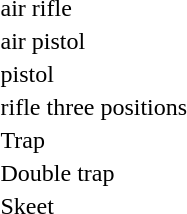<table>
<tr>
<td>air rifle<br></td>
<td></td>
<td></td>
<td></td>
</tr>
<tr>
<td>air pistol<br></td>
<td></td>
<td></td>
<td></td>
</tr>
<tr>
<td>pistol<br></td>
<td></td>
<td></td>
<td></td>
</tr>
<tr valign="top">
<td>rifle three positions<br></td>
<td></td>
<td></td>
<td></td>
</tr>
<tr>
<td>Trap<br></td>
<td></td>
<td></td>
<td></td>
</tr>
<tr>
<td>Double trap<br></td>
<td></td>
<td></td>
<td></td>
</tr>
<tr>
<td>Skeet<br></td>
<td></td>
<td></td>
<td></td>
</tr>
</table>
